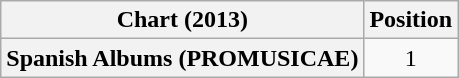<table class="wikitable sortable plainrowheaders" style="text-align:center">
<tr>
<th scope="col">Chart (2013)</th>
<th scope="col">Position</th>
</tr>
<tr>
<th scope="row">Spanish Albums (PROMUSICAE)</th>
<td style="text-align:center;">1</td>
</tr>
</table>
